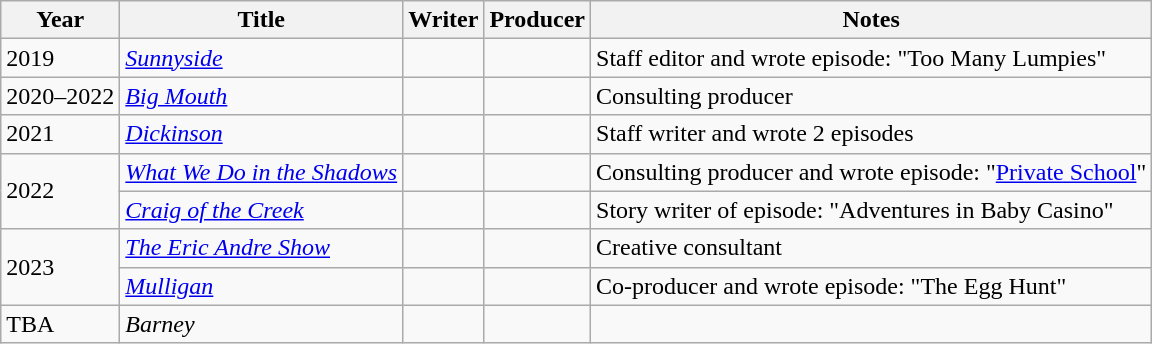<table class="wikitable">
<tr>
<th>Year</th>
<th>Title</th>
<th>Writer</th>
<th>Producer</th>
<th>Notes</th>
</tr>
<tr>
<td>2019</td>
<td><em><a href='#'>Sunnyside</a></em></td>
<td></td>
<td></td>
<td>Staff editor and wrote episode: "Too Many Lumpies"</td>
</tr>
<tr>
<td>2020–2022</td>
<td><a href='#'><em>Big Mouth</em></a></td>
<td></td>
<td></td>
<td>Consulting producer</td>
</tr>
<tr>
<td>2021</td>
<td><a href='#'><em>Dickinson</em></a></td>
<td></td>
<td></td>
<td>Staff writer and wrote 2 episodes</td>
</tr>
<tr>
<td rowspan="2">2022</td>
<td><em><a href='#'>What We Do in the Shadows</a></em></td>
<td></td>
<td></td>
<td>Consulting producer and wrote episode: "<a href='#'>Private School</a>"</td>
</tr>
<tr>
<td><em><a href='#'>Craig of the Creek</a></em></td>
<td></td>
<td></td>
<td>Story writer of episode: "Adventures in Baby Casino"</td>
</tr>
<tr>
<td rowspan="2">2023</td>
<td><em><a href='#'>The Eric Andre Show</a></em></td>
<td></td>
<td></td>
<td>Creative consultant</td>
</tr>
<tr>
<td><em><a href='#'>Mulligan</a></em></td>
<td></td>
<td></td>
<td>Co-producer and wrote episode: "The Egg Hunt"</td>
</tr>
<tr>
<td>TBA</td>
<td><em>Barney</em></td>
<td></td>
<td></td>
<td></td>
</tr>
</table>
